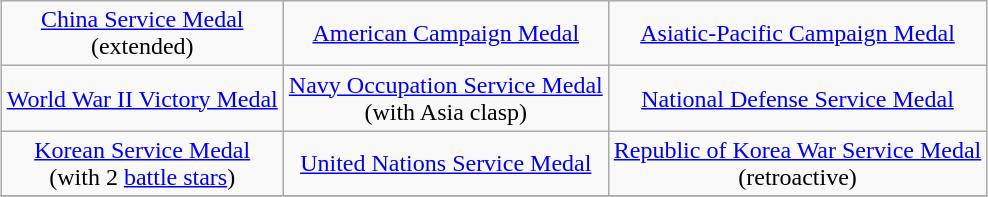<table class="wikitable" style="margin:1em auto; text-align:center;">
<tr>
<td><a href='#'>China Service Medal</a><br>(extended)</td>
<td><a href='#'>American Campaign Medal</a></td>
<td><a href='#'>Asiatic-Pacific Campaign Medal</a></td>
</tr>
<tr>
<td><a href='#'>World War II Victory Medal</a></td>
<td><a href='#'>Navy Occupation Service Medal</a><br>(with Asia clasp)</td>
<td><a href='#'>National Defense Service Medal</a></td>
</tr>
<tr>
<td><a href='#'>Korean Service Medal</a><br>(with 2 <a href='#'>battle stars</a>)</td>
<td><a href='#'>United Nations Service Medal</a></td>
<td><a href='#'>Republic of Korea War Service Medal</a><br>(retroactive)</td>
</tr>
<tr>
</tr>
</table>
